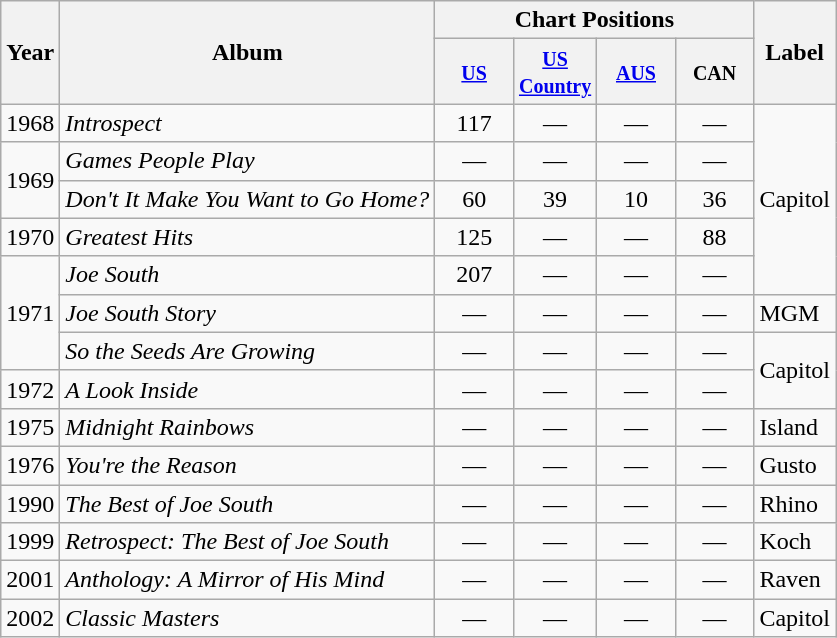<table class="wikitable">
<tr>
<th rowspan="2">Year</th>
<th rowspan="2">Album</th>
<th colspan="4">Chart Positions</th>
<th rowspan="2">Label</th>
</tr>
<tr>
<th style="width:45px;"><small><a href='#'>US</a></small></th>
<th style="width:45px;"><small><a href='#'>US Country</a></small></th>
<th style="width:45px;"><small><a href='#'>AUS</a></small></th>
<th style="width:45px;"><small>CAN</small></th>
</tr>
<tr>
<td rowspan="1">1968</td>
<td><em>Introspect</em></td>
<td style="text-align:center;">117</td>
<td style="text-align:center;">—</td>
<td style="text-align:center;">—</td>
<td style="text-align:center;">—</td>
<td rowspan="5">Capitol</td>
</tr>
<tr>
<td rowspan="2">1969</td>
<td><em>Games People Play</em></td>
<td style="text-align:center;">—</td>
<td style="text-align:center;">—</td>
<td style="text-align:center;">—</td>
<td style="text-align:center;">—</td>
</tr>
<tr>
<td><em>Don't It Make You Want to Go Home?</em></td>
<td style="text-align:center;">60</td>
<td style="text-align:center;">39</td>
<td style="text-align:center;">10</td>
<td style="text-align:center;">36</td>
</tr>
<tr>
<td rowspan="1">1970</td>
<td><em>Greatest Hits</em></td>
<td style="text-align:center;">125</td>
<td style="text-align:center;">—</td>
<td style="text-align:center;">—</td>
<td style="text-align:center;">88</td>
</tr>
<tr>
<td rowspan="3">1971</td>
<td><em>Joe South</em></td>
<td style="text-align:center;">207</td>
<td style="text-align:center;">—</td>
<td style="text-align:center;">—</td>
<td style="text-align:center;">—</td>
</tr>
<tr>
<td><em>Joe South Story</em></td>
<td style="text-align:center;">—</td>
<td style="text-align:center;">—</td>
<td style="text-align:center;">—</td>
<td style="text-align:center;">—</td>
<td>MGM</td>
</tr>
<tr>
<td><em>So the Seeds Are Growing</em></td>
<td style="text-align:center;">—</td>
<td style="text-align:center;">—</td>
<td style="text-align:center;">—</td>
<td style="text-align:center;">—</td>
<td rowspan="2">Capitol</td>
</tr>
<tr>
<td>1972</td>
<td><em>A Look Inside</em></td>
<td style="text-align:center;">—</td>
<td style="text-align:center;">—</td>
<td style="text-align:center;">—</td>
<td style="text-align:center;">—</td>
</tr>
<tr>
<td>1975</td>
<td><em>Midnight Rainbows</em></td>
<td style="text-align:center;">—</td>
<td style="text-align:center;">—</td>
<td style="text-align:center;">—</td>
<td style="text-align:center;">—</td>
<td>Island</td>
</tr>
<tr>
<td>1976</td>
<td><em>You're the Reason</em></td>
<td style="text-align:center;">—</td>
<td style="text-align:center;">—</td>
<td style="text-align:center;">—</td>
<td style="text-align:center;">—</td>
<td>Gusto</td>
</tr>
<tr>
<td>1990</td>
<td><em>The Best of Joe South</em></td>
<td style="text-align:center;">—</td>
<td style="text-align:center;">—</td>
<td style="text-align:center;">—</td>
<td style="text-align:center;">—</td>
<td>Rhino</td>
</tr>
<tr>
<td>1999</td>
<td><em>Retrospect: The Best of Joe South</em></td>
<td style="text-align:center;">—</td>
<td style="text-align:center;">—</td>
<td style="text-align:center;">—</td>
<td style="text-align:center;">—</td>
<td>Koch</td>
</tr>
<tr>
<td>2001</td>
<td><em>Anthology: A Mirror of His Mind</em></td>
<td style="text-align:center;">—</td>
<td style="text-align:center;">—</td>
<td style="text-align:center;">—</td>
<td style="text-align:center;">—</td>
<td>Raven</td>
</tr>
<tr>
<td>2002</td>
<td><em>Classic Masters</em></td>
<td style="text-align:center;">—</td>
<td style="text-align:center;">—</td>
<td style="text-align:center;">—</td>
<td style="text-align:center;">—</td>
<td>Capitol</td>
</tr>
</table>
